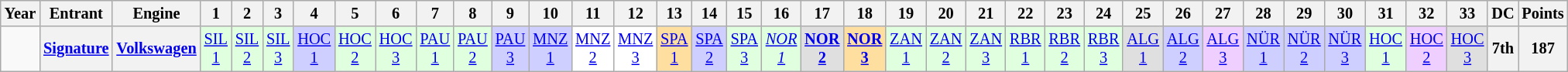<table class="wikitable" style="text-align:center; font-size:85%">
<tr>
<th>Year</th>
<th>Entrant</th>
<th>Engine</th>
<th>1</th>
<th>2</th>
<th>3</th>
<th>4</th>
<th>5</th>
<th>6</th>
<th>7</th>
<th>8</th>
<th>9</th>
<th>10</th>
<th>11</th>
<th>12</th>
<th>13</th>
<th>14</th>
<th>15</th>
<th>16</th>
<th>17</th>
<th>18</th>
<th>19</th>
<th>20</th>
<th>21</th>
<th>22</th>
<th>23</th>
<th>24</th>
<th>25</th>
<th>26</th>
<th>27</th>
<th>28</th>
<th>29</th>
<th>30</th>
<th>31</th>
<th>32</th>
<th>33</th>
<th>DC</th>
<th>Points</th>
</tr>
<tr>
<td id=2015R></td>
<th nowrap><a href='#'>Signature</a></th>
<th nowrap><a href='#'>Volkswagen</a></th>
<td style="background:#DFFFDF;"><a href='#'>SIL<br>1</a><br></td>
<td style="background:#DFFFDF;"><a href='#'>SIL<br>2</a><br></td>
<td style="background:#DFFFDF;"><a href='#'>SIL<br>3</a><br></td>
<td style="background:#CFCFFF;"><a href='#'>HOC<br>1</a><br></td>
<td style="background:#DFFFDF;"><a href='#'>HOC<br>2</a><br></td>
<td style="background:#DFFFDF;"><a href='#'>HOC<br>3</a><br></td>
<td style="background:#DFFFDF;"><a href='#'>PAU<br>1</a><br></td>
<td style="background:#DFFFDF;"><a href='#'>PAU<br>2</a><br></td>
<td style="background:#CFCFFF;"><a href='#'>PAU<br>3</a><br></td>
<td style="background:#CFCFFF;"><a href='#'>MNZ<br>1</a><br></td>
<td style="background:#FFFFFF;"><a href='#'>MNZ<br>2</a><br></td>
<td style="background:#FFFFFF;"><a href='#'>MNZ<br>3</a><br></td>
<td style="background:#FFDF9F;"><a href='#'>SPA<br>1</a><br></td>
<td style="background:#CFCFFF;"><a href='#'>SPA<br>2</a><br></td>
<td style="background:#DFFFDF;"><a href='#'>SPA<br>3</a><br></td>
<td style="background:#DFFFDF;"><em><a href='#'>NOR<br>1</a></em><br></td>
<td style="background:#DFDFDF;"><strong><a href='#'>NOR<br>2</a></strong><br></td>
<td style="background:#FFDF9F;"><strong><a href='#'>NOR<br>3</a></strong><br></td>
<td style="background:#DFFFDF;"><a href='#'>ZAN<br>1</a><br></td>
<td style="background:#DFFFDF;"><a href='#'>ZAN<br>2</a><br></td>
<td style="background:#DFFFDF;"><a href='#'>ZAN<br>3</a><br></td>
<td style="background:#DFFFDF;"><a href='#'>RBR<br>1</a><br></td>
<td style="background:#DFFFDF;"><a href='#'>RBR<br>2</a><br></td>
<td style="background:#DFFFDF;"><a href='#'>RBR<br>3</a><br></td>
<td style="background:#DFDFDF;"><a href='#'>ALG<br>1</a><br></td>
<td style="background:#CFCFFF;"><a href='#'>ALG<br>2</a><br></td>
<td style="background:#EFCFFF;"><a href='#'>ALG<br>3</a><br></td>
<td style="background:#CFCFFF;"><a href='#'>NÜR<br>1</a><br></td>
<td style="background:#CFCFFF;"><a href='#'>NÜR<br>2</a><br></td>
<td style="background:#CFCFFF;"><a href='#'>NÜR<br>3</a><br></td>
<td style="background:#DFFFDF;"><a href='#'>HOC<br>1</a><br></td>
<td style="background:#EFCFFF;"><a href='#'>HOC<br>2</a><br></td>
<td style="background:#DFDFDF;"><a href='#'>HOC<br>3</a><br></td>
<th>7th</th>
<th>187</th>
</tr>
</table>
